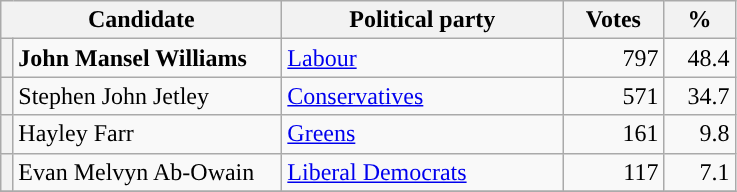<table class="wikitable">
<tr>
<th valign=top colspan="2" style="width: 180px">Candidate</th>
<th valign=top style="width: 180px">Political party</th>
<th valign=top style="width: 60px">Votes</th>
<th valign=top style="width: 40px">%</th>
</tr>
<tr>
<th style="background-color: "></th>
<td><strong>John Mansel Williams</strong></td>
<td><a href='#'>Labour</a></td>
<td align="right">797</td>
<td align="right">48.4</td>
</tr>
<tr>
<th style="background-color: "></th>
<td>Stephen John Jetley</td>
<td><a href='#'>Conservatives</a></td>
<td align="right">571</td>
<td align="right">34.7</td>
</tr>
<tr>
<th style="background-color: "></th>
<td>Hayley Farr</td>
<td><a href='#'>Greens</a></td>
<td align="right">161</td>
<td align="right">9.8</td>
</tr>
<tr>
<th style="background-color: "></th>
<td>Evan Melvyn Ab-Owain</td>
<td><a href='#'>Liberal Democrats</a></td>
<td align="right">117</td>
<td align="right">7.1</td>
</tr>
<tr>
</tr>
</table>
